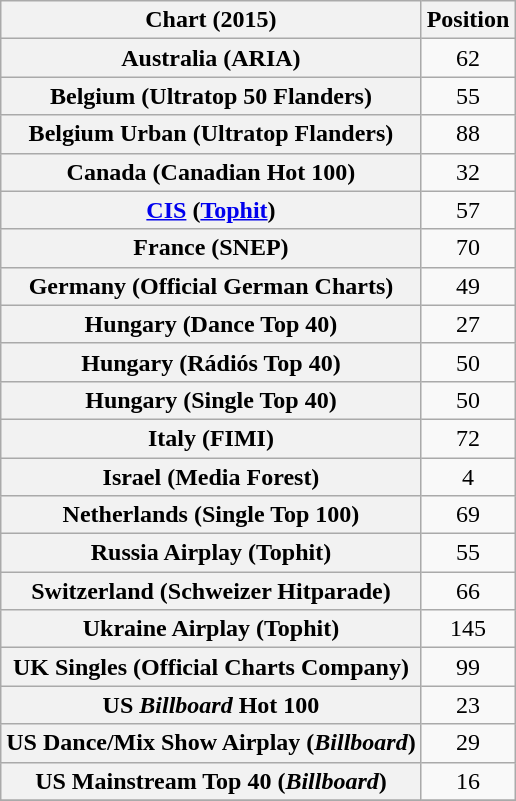<table class="wikitable sortable plainrowheaders" style="text-align:center">
<tr>
<th scope="col">Chart (2015)</th>
<th scope="col">Position</th>
</tr>
<tr>
<th scope="row">Australia (ARIA)</th>
<td>62</td>
</tr>
<tr>
<th scope="row">Belgium (Ultratop 50 Flanders)</th>
<td>55</td>
</tr>
<tr>
<th scope="row">Belgium Urban (Ultratop Flanders)</th>
<td>88</td>
</tr>
<tr>
<th scope="row">Canada (Canadian Hot 100)</th>
<td>32</td>
</tr>
<tr>
<th scope="row"><a href='#'>CIS</a> (<a href='#'>Tophit</a>)</th>
<td style="text-align:center;">57</td>
</tr>
<tr>
<th scope="row">France (SNEP)</th>
<td>70</td>
</tr>
<tr>
<th scope="row">Germany (Official German Charts)</th>
<td>49</td>
</tr>
<tr>
<th scope="row">Hungary (Dance Top 40)</th>
<td>27</td>
</tr>
<tr>
<th scope="row">Hungary (Rádiós Top 40)</th>
<td>50</td>
</tr>
<tr>
<th scope="row">Hungary (Single Top 40)</th>
<td>50</td>
</tr>
<tr>
<th scope="row">Italy (FIMI)</th>
<td>72</td>
</tr>
<tr>
<th scope="row">Israel (Media Forest)</th>
<td>4</td>
</tr>
<tr>
<th scope="row">Netherlands (Single Top 100)</th>
<td>69</td>
</tr>
<tr>
<th scope="row">Russia Airplay (Tophit)</th>
<td style="text-align:center;">55</td>
</tr>
<tr>
<th scope="row">Switzerland (Schweizer Hitparade)</th>
<td>66</td>
</tr>
<tr>
<th scope="row">Ukraine Airplay (Tophit)</th>
<td style="text-align:center;">145</td>
</tr>
<tr>
<th scope="row">UK Singles (Official Charts Company)</th>
<td>99</td>
</tr>
<tr>
<th scope="row">US <em>Billboard</em> Hot 100</th>
<td>23</td>
</tr>
<tr>
<th scope="row">US Dance/Mix Show Airplay (<em>Billboard</em>)</th>
<td>29</td>
</tr>
<tr>
<th scope="row">US Mainstream Top 40 (<em>Billboard</em>)</th>
<td>16</td>
</tr>
<tr>
</tr>
</table>
